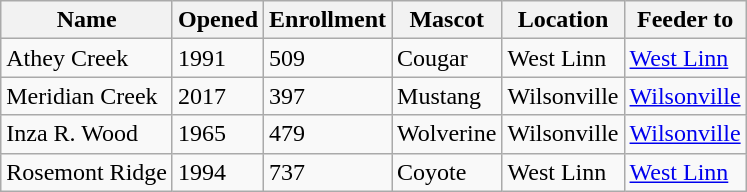<table class="wikitable">
<tr>
<th>Name</th>
<th>Opened</th>
<th>Enrollment</th>
<th>Mascot</th>
<th>Location</th>
<th>Feeder to</th>
</tr>
<tr>
<td>Athey Creek</td>
<td>1991</td>
<td>509</td>
<td>Cougar</td>
<td>West Linn</td>
<td><a href='#'>West Linn</a></td>
</tr>
<tr>
<td>Meridian Creek</td>
<td>2017</td>
<td>397</td>
<td>Mustang</td>
<td>Wilsonville</td>
<td><a href='#'>Wilsonville</a></td>
</tr>
<tr>
<td>Inza R. Wood</td>
<td>1965</td>
<td>479</td>
<td>Wolverine</td>
<td>Wilsonville</td>
<td><a href='#'>Wilsonville</a></td>
</tr>
<tr>
<td>Rosemont Ridge</td>
<td>1994</td>
<td>737</td>
<td>Coyote</td>
<td>West Linn</td>
<td><a href='#'>West Linn</a></td>
</tr>
</table>
